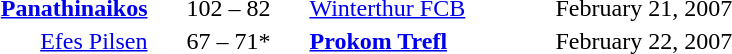<table style="text-align:center">
<tr>
<th width=160></th>
<th width=100></th>
<th width=160></th>
<th width=200></th>
</tr>
<tr>
<td align=right><strong><a href='#'>Panathinaikos</a></strong> </td>
<td>102 – 82</td>
<td align=left> <a href='#'>Winterthur FCB</a></td>
<td align=left>February 21, 2007</td>
</tr>
<tr>
<td align=right><a href='#'>Efes Pilsen</a> </td>
<td>67 – 71*</td>
<td align=left> <strong><a href='#'>Prokom Trefl</a></strong></td>
<td align=left>February 22, 2007</td>
</tr>
</table>
